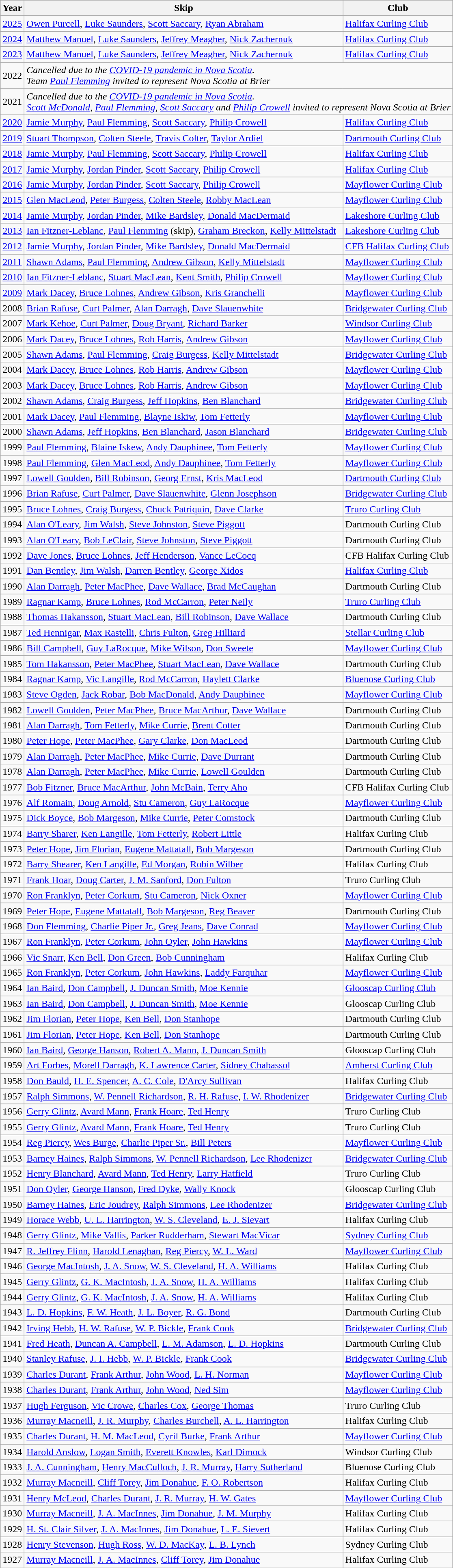<table class="wikitable">
<tr>
<th scope="col">Year</th>
<th scope="col">Skip</th>
<th scope="col">Club</th>
</tr>
<tr>
<td><a href='#'>2025</a></td>
<td><a href='#'>Owen Purcell</a>, <a href='#'>Luke Saunders</a>, <a href='#'>Scott Saccary</a>, <a href='#'>Ryan Abraham</a></td>
<td><a href='#'>Halifax Curling Club</a></td>
</tr>
<tr>
<td><a href='#'>2024</a></td>
<td><a href='#'>Matthew Manuel</a>, <a href='#'>Luke Saunders</a>, <a href='#'>Jeffrey Meagher</a>, <a href='#'>Nick Zachernuk</a></td>
<td><a href='#'>Halifax Curling Club</a></td>
</tr>
<tr>
<td><a href='#'>2023</a></td>
<td><a href='#'>Matthew Manuel</a>, <a href='#'>Luke Saunders</a>, <a href='#'>Jeffrey Meagher</a>, <a href='#'>Nick Zachernuk</a></td>
<td><a href='#'>Halifax Curling Club</a></td>
</tr>
<tr>
<td>2022</td>
<td colspan="2"><em>Cancelled due to the <a href='#'>COVID-19 pandemic in Nova Scotia</a>.</em><br><em>Team <a href='#'>Paul Flemming</a> invited to represent Nova Scotia at Brier</em></td>
</tr>
<tr>
<td>2021</td>
<td colspan="2"><em>Cancelled due to the <a href='#'>COVID-19 pandemic in Nova Scotia</a>.</em><br><em><a href='#'>Scott McDonald</a>, <a href='#'>Paul Flemming</a>,	<a href='#'>Scott Saccary</a> and <a href='#'>Philip Crowell</a> invited to represent Nova Scotia at Brier</em></td>
</tr>
<tr>
<td><a href='#'>2020</a></td>
<td><a href='#'>Jamie Murphy</a>, <a href='#'>Paul Flemming</a>,	<a href='#'>Scott Saccary</a>,	<a href='#'>Philip Crowell</a></td>
<td><a href='#'>Halifax Curling Club</a></td>
</tr>
<tr>
<td><a href='#'>2019</a></td>
<td><a href='#'>Stuart Thompson</a>, <a href='#'>Colten Steele</a>,	<a href='#'>Travis Colter</a>,	<a href='#'>Taylor Ardiel</a></td>
<td><a href='#'>Dartmouth Curling Club</a></td>
</tr>
<tr>
<td><a href='#'>2018</a></td>
<td><a href='#'>Jamie Murphy</a>, <a href='#'>Paul Flemming</a>,	<a href='#'>Scott Saccary</a>,	<a href='#'>Philip Crowell</a></td>
<td><a href='#'>Halifax Curling Club</a></td>
</tr>
<tr>
<td><a href='#'>2017</a></td>
<td><a href='#'>Jamie Murphy</a>, <a href='#'>Jordan Pinder</a>,	<a href='#'>Scott Saccary</a>,	<a href='#'>Philip Crowell</a></td>
<td><a href='#'>Halifax Curling Club</a></td>
</tr>
<tr>
<td><a href='#'>2016</a></td>
<td><a href='#'>Jamie Murphy</a>, <a href='#'>Jordan Pinder</a>,	<a href='#'>Scott Saccary</a>,	<a href='#'>Philip Crowell</a></td>
<td><a href='#'>Mayflower Curling Club</a></td>
</tr>
<tr>
<td><a href='#'>2015</a></td>
<td><a href='#'>Glen MacLeod</a>, <a href='#'>Peter Burgess</a>,	<a href='#'>Colten Steele</a>,	<a href='#'>Robby MacLean</a></td>
<td><a href='#'>Mayflower Curling Club</a></td>
</tr>
<tr>
<td><a href='#'>2014</a></td>
<td><a href='#'>Jamie Murphy</a>, <a href='#'>Jordan Pinder</a>,	<a href='#'>Mike Bardsley</a>,	<a href='#'>Donald MacDermaid</a></td>
<td><a href='#'>Lakeshore Curling Club</a></td>
</tr>
<tr>
<td><a href='#'>2013</a></td>
<td><a href='#'>Ian Fitzner-Leblanc</a>, <a href='#'>Paul Flemming</a> (skip), <a href='#'>Graham Breckon</a>,	<a href='#'>Kelly Mittelstadt</a></td>
<td><a href='#'>Lakeshore Curling Club</a></td>
</tr>
<tr>
<td><a href='#'>2012</a></td>
<td><a href='#'>Jamie Murphy</a>, <a href='#'>Jordan Pinder</a>,	<a href='#'>Mike Bardsley</a>,	<a href='#'>Donald MacDermaid</a></td>
<td><a href='#'>CFB Halifax Curling Club</a></td>
</tr>
<tr>
<td><a href='#'>2011</a></td>
<td><a href='#'>Shawn Adams</a>, <a href='#'>Paul Flemming</a>,	<a href='#'>Andrew Gibson</a>,	<a href='#'>Kelly Mittelstadt</a></td>
<td><a href='#'>Mayflower Curling Club</a></td>
</tr>
<tr>
<td><a href='#'>2010</a></td>
<td><a href='#'>Ian Fitzner-Leblanc</a>, <a href='#'>Stuart MacLean</a>,	<a href='#'>Kent Smith</a>,	<a href='#'>Philip Crowell</a></td>
<td><a href='#'>Mayflower Curling Club</a></td>
</tr>
<tr>
<td><a href='#'>2009</a></td>
<td><a href='#'>Mark Dacey</a>, <a href='#'>Bruce Lohnes</a>,	<a href='#'>Andrew Gibson</a>,	<a href='#'>Kris Granchelli</a></td>
<td><a href='#'>Mayflower Curling Club</a></td>
</tr>
<tr>
<td>2008</td>
<td><a href='#'>Brian Rafuse</a>, <a href='#'>Curt Palmer</a>,	<a href='#'>Alan Darragh</a>,	<a href='#'>Dave Slauenwhite</a></td>
<td><a href='#'>Bridgewater Curling Club</a></td>
</tr>
<tr>
<td>2007</td>
<td><a href='#'>Mark Kehoe</a>, <a href='#'>Curt Palmer</a>,	<a href='#'>Doug Bryant</a>,	<a href='#'>Richard Barker</a></td>
<td><a href='#'>Windsor Curling Club</a></td>
</tr>
<tr>
<td>2006</td>
<td><a href='#'>Mark Dacey</a>, <a href='#'>Bruce Lohnes</a>,	<a href='#'>Rob Harris</a>,	<a href='#'>Andrew Gibson</a></td>
<td><a href='#'>Mayflower Curling Club</a></td>
</tr>
<tr>
<td>2005</td>
<td><a href='#'>Shawn Adams</a>, <a href='#'>Paul Flemming</a>,	<a href='#'>Craig Burgess</a>,	<a href='#'>Kelly Mittelstadt</a></td>
<td><a href='#'>Bridgewater Curling Club</a></td>
</tr>
<tr>
<td>2004</td>
<td><a href='#'>Mark Dacey</a>, <a href='#'>Bruce Lohnes</a>,	<a href='#'>Rob Harris</a>,	<a href='#'>Andrew Gibson</a></td>
<td><a href='#'>Mayflower Curling Club</a></td>
</tr>
<tr>
<td>2003</td>
<td><a href='#'>Mark Dacey</a>, <a href='#'>Bruce Lohnes</a>,	<a href='#'>Rob Harris</a>,	<a href='#'>Andrew Gibson</a></td>
<td><a href='#'>Mayflower Curling Club</a></td>
</tr>
<tr>
<td>2002</td>
<td><a href='#'>Shawn Adams</a>, <a href='#'>Craig Burgess</a>,	<a href='#'>Jeff Hopkins</a>,	<a href='#'>Ben Blanchard</a></td>
<td><a href='#'>Bridgewater Curling Club</a></td>
</tr>
<tr>
<td>2001</td>
<td><a href='#'>Mark Dacey</a>, <a href='#'>Paul Flemming</a>,	<a href='#'>Blayne Iskiw</a>,	<a href='#'>Tom Fetterly</a></td>
<td><a href='#'>Mayflower Curling Club</a></td>
</tr>
<tr>
<td>2000</td>
<td><a href='#'>Shawn Adams</a>, <a href='#'>Jeff Hopkins</a>,	<a href='#'>Ben Blanchard</a>,	<a href='#'>Jason Blanchard</a></td>
<td><a href='#'>Bridgewater Curling Club</a></td>
</tr>
<tr>
<td>1999</td>
<td><a href='#'>Paul Flemming</a>, <a href='#'>Blaine Iskew</a>, 	<a href='#'>Andy Dauphinee</a>, 	<a href='#'>Tom Fetterly</a></td>
<td><a href='#'>Mayflower Curling Club</a></td>
</tr>
<tr>
<td>1998</td>
<td><a href='#'>Paul Flemming</a>, <a href='#'>Glen MacLeod</a>, 	<a href='#'>Andy Dauphinee</a>, 	<a href='#'>Tom Fetterly</a></td>
<td><a href='#'>Mayflower Curling Club</a></td>
</tr>
<tr>
<td>1997</td>
<td><a href='#'>Lowell Goulden</a>, <a href='#'>Bill Robinson</a>, 	<a href='#'>Georg Ernst</a>, 	<a href='#'>Kris MacLeod</a></td>
<td><a href='#'>Dartmouth Curling Club</a></td>
</tr>
<tr>
<td>1996</td>
<td><a href='#'>Brian Rafuse</a>, <a href='#'>Curt Palmer</a>, 	<a href='#'>Dave Slauenwhite</a>, 	<a href='#'>Glenn Josephson</a></td>
<td><a href='#'>Bridgewater Curling Club</a></td>
</tr>
<tr>
<td>1995</td>
<td><a href='#'>Bruce Lohnes</a>, <a href='#'>Craig Burgess</a>, 	<a href='#'>Chuck Patriquin</a>, 	<a href='#'>Dave Clarke</a></td>
<td><a href='#'>Truro Curling Club</a></td>
</tr>
<tr>
<td>1994</td>
<td><a href='#'>Alan O'Leary</a>, <a href='#'>Jim Walsh</a>, 	<a href='#'>Steve Johnston</a>, 	<a href='#'>Steve Piggott</a></td>
<td>Dartmouth Curling Club</td>
</tr>
<tr>
<td>1993</td>
<td><a href='#'>Alan O'Leary</a>, <a href='#'>Bob LeClair</a>, 	<a href='#'>Steve Johnston</a>, 	<a href='#'>Steve Piggott</a></td>
<td>Dartmouth Curling Club</td>
</tr>
<tr>
<td>1992</td>
<td><a href='#'>Dave Jones</a>, <a href='#'>Bruce Lohnes</a>, 	<a href='#'>Jeff Henderson</a>, 	<a href='#'>Vance LeCocq</a></td>
<td>CFB Halifax Curling Club</td>
</tr>
<tr>
<td>1991</td>
<td><a href='#'>Dan Bentley</a>, <a href='#'>Jim Walsh</a>, 	<a href='#'>Darren Bentley</a>, 	<a href='#'>George Xidos</a></td>
<td><a href='#'>Halifax Curling Club</a></td>
</tr>
<tr>
<td>1990</td>
<td><a href='#'>Alan Darragh</a>, <a href='#'>Peter MacPhee</a>, 	<a href='#'>Dave Wallace</a>, 	<a href='#'>Brad McCaughan</a></td>
<td>Dartmouth Curling Club</td>
</tr>
<tr>
<td>1989</td>
<td><a href='#'>Ragnar Kamp</a>, <a href='#'>Bruce Lohnes</a>, 	<a href='#'>Rod McCarron</a>, 	<a href='#'>Peter Neily</a></td>
<td><a href='#'>Truro Curling Club</a></td>
</tr>
<tr>
<td>1988</td>
<td><a href='#'>Thomas Hakansson</a>, <a href='#'>Stuart MacLean</a>, 	<a href='#'>Bill Robinson</a>, 	<a href='#'>Dave Wallace</a></td>
<td>Dartmouth Curling Club</td>
</tr>
<tr>
<td>1987</td>
<td><a href='#'>Ted Hennigar</a>, <a href='#'>Max Rastelli</a>, 	<a href='#'>Chris Fulton</a>, 	<a href='#'>Greg Hilliard</a></td>
<td><a href='#'>Stellar Curling Club</a></td>
</tr>
<tr>
<td>1986</td>
<td><a href='#'>Bill Campbell</a>, <a href='#'>Guy LaRocque</a>, 	<a href='#'>Mike Wilson</a>, 	<a href='#'>Don Sweete</a></td>
<td><a href='#'>Mayflower Curling Club</a></td>
</tr>
<tr>
<td>1985</td>
<td><a href='#'>Tom Hakansson</a>, <a href='#'>Peter MacPhee</a>, 	<a href='#'>Stuart MacLean</a>, 	<a href='#'>Dave Wallace</a></td>
<td>Dartmouth Curling Club</td>
</tr>
<tr>
<td>1984</td>
<td><a href='#'>Ragnar Kamp</a>, <a href='#'>Vic Langille</a>, 	<a href='#'>Rod McCarron</a>, 	<a href='#'>Haylett Clarke</a></td>
<td><a href='#'>Bluenose Curling Club</a></td>
</tr>
<tr>
<td>1983</td>
<td><a href='#'>Steve Ogden</a>, <a href='#'>Jack Robar</a>, 	<a href='#'>Bob MacDonald</a>, 	<a href='#'>Andy Dauphinee</a></td>
<td><a href='#'>Mayflower Curling Club</a></td>
</tr>
<tr>
<td>1982</td>
<td><a href='#'>Lowell Goulden</a>, <a href='#'>Peter MacPhee</a>, 	<a href='#'>Bruce MacArthur</a>, 	<a href='#'>Dave Wallace</a></td>
<td>Dartmouth Curling Club</td>
</tr>
<tr>
<td>1981</td>
<td><a href='#'>Alan Darragh</a>, <a href='#'>Tom Fetterly</a>, 	<a href='#'>Mike Currie</a>, 	<a href='#'>Brent Cotter</a></td>
<td>Dartmouth Curling Club</td>
</tr>
<tr>
<td>1980</td>
<td><a href='#'>Peter Hope</a>, <a href='#'>Peter MacPhee</a>, 	<a href='#'>Gary Clarke</a>, 	<a href='#'>Don MacLeod</a></td>
<td>Dartmouth Curling Club</td>
</tr>
<tr>
<td>1979</td>
<td><a href='#'>Alan Darragh</a>, <a href='#'>Peter MacPhee</a>, 	<a href='#'>Mike Currie</a>, 	<a href='#'>Dave Durrant</a></td>
<td>Dartmouth Curling Club</td>
</tr>
<tr>
<td>1978</td>
<td><a href='#'>Alan Darragh</a>, <a href='#'>Peter MacPhee</a>, 	<a href='#'>Mike Currie</a>, 	<a href='#'>Lowell Goulden</a></td>
<td>Dartmouth Curling Club</td>
</tr>
<tr>
<td>1977</td>
<td><a href='#'>Bob Fitzner</a>, <a href='#'>Bruce MacArthur</a>, 	<a href='#'>John McBain</a>, 	<a href='#'>Terry Aho</a></td>
<td>CFB Halifax Curling Club</td>
</tr>
<tr>
<td>1976</td>
<td><a href='#'>Alf Romain</a>, <a href='#'>Doug Arnold</a>, 	<a href='#'>Stu Cameron</a>, 	<a href='#'>Guy LaRocque</a></td>
<td><a href='#'>Mayflower Curling Club</a></td>
</tr>
<tr>
<td>1975</td>
<td><a href='#'>Dick Boyce</a>, <a href='#'>Bob Margeson</a>, 	<a href='#'>Mike Currie</a>, 	<a href='#'>Peter Comstock</a></td>
<td>Dartmouth Curling Club</td>
</tr>
<tr>
<td>1974</td>
<td><a href='#'>Barry Sharer</a>, <a href='#'>Ken Langille</a>, 	<a href='#'>Tom Fetterly</a>, 	<a href='#'>Robert Little</a></td>
<td>Halifax Curling Club</td>
</tr>
<tr>
<td>1973</td>
<td><a href='#'>Peter Hope</a>, <a href='#'>Jim Florian</a>, 	<a href='#'>Eugene Mattatall</a>, 	<a href='#'>Bob Margeson</a></td>
<td>Dartmouth Curling Club</td>
</tr>
<tr>
<td>1972</td>
<td><a href='#'>Barry Shearer</a>, <a href='#'>Ken Langille</a>, 	<a href='#'>Ed Morgan</a>, 	<a href='#'>Robin Wilber</a></td>
<td>Halifax Curling Club</td>
</tr>
<tr>
<td>1971</td>
<td><a href='#'>Frank Hoar</a>, <a href='#'>Doug Carter</a>, <a href='#'>J. M. Sanford</a>, 	<a href='#'>Don Fulton</a></td>
<td>Truro Curling Club</td>
</tr>
<tr>
<td>1970</td>
<td><a href='#'>Ron Franklyn</a>, <a href='#'>Peter Corkum</a>, 	<a href='#'>Stu Cameron</a>, 	<a href='#'>Nick Oxner</a></td>
<td><a href='#'>Mayflower Curling Club</a></td>
</tr>
<tr>
<td>1969</td>
<td><a href='#'>Peter Hope</a>, <a href='#'>Eugene Mattatall</a>, 	<a href='#'>Bob Margeson</a>, 	<a href='#'>Reg Beaver</a></td>
<td>Dartmouth Curling Club</td>
</tr>
<tr>
<td>1968</td>
<td><a href='#'>Don Flemming</a>, <a href='#'>Charlie Piper Jr.</a>, 	<a href='#'>Greg Jeans</a>, 	<a href='#'>Dave Conrad</a></td>
<td><a href='#'>Mayflower Curling Club</a></td>
</tr>
<tr>
<td>1967</td>
<td><a href='#'>Ron Franklyn</a>, <a href='#'>Peter Corkum</a>, 	<a href='#'>John Oyler</a>, 	<a href='#'>John Hawkins</a></td>
<td><a href='#'>Mayflower Curling Club</a></td>
</tr>
<tr>
<td>1966</td>
<td><a href='#'>Vic Snarr</a>, <a href='#'>Ken Bell</a>, 	<a href='#'>Don Green</a>, 	<a href='#'>Bob Cunningham</a></td>
<td>Halifax Curling Club</td>
</tr>
<tr>
<td>1965</td>
<td><a href='#'>Ron Franklyn</a>, <a href='#'>Peter Corkum</a>, 	<a href='#'>John Hawkins</a>, 	<a href='#'>Laddy Farquhar</a></td>
<td><a href='#'>Mayflower Curling Club</a></td>
</tr>
<tr>
<td>1964</td>
<td><a href='#'>Ian Baird</a>, <a href='#'>Don Campbell</a>, 	<a href='#'>J. Duncan Smith</a>, 	<a href='#'>Moe Kennie</a></td>
<td><a href='#'>Glooscap Curling Club</a></td>
</tr>
<tr>
<td>1963</td>
<td><a href='#'>Ian Baird</a>, <a href='#'>Don Campbell</a>, 	<a href='#'>J. Duncan Smith</a>, 	<a href='#'>Moe Kennie</a></td>
<td>Glooscap Curling Club</td>
</tr>
<tr>
<td>1962</td>
<td><a href='#'>Jim Florian</a>, <a href='#'>Peter Hope</a>, 	<a href='#'>Ken Bell</a>, 	<a href='#'>Don Stanhope</a></td>
<td>Dartmouth Curling Club</td>
</tr>
<tr>
<td>1961</td>
<td><a href='#'>Jim Florian</a>, <a href='#'>Peter Hope</a>, 	<a href='#'>Ken Bell</a>, 	<a href='#'>Don Stanhope</a></td>
<td>Dartmouth Curling Club</td>
</tr>
<tr>
<td>1960</td>
<td><a href='#'>Ian Baird</a>, <a href='#'>George Hanson</a>, 	<a href='#'>Robert A. Mann</a>, 	<a href='#'>J. Duncan Smith</a></td>
<td>Glooscap Curling Club</td>
</tr>
<tr>
<td>1959</td>
<td><a href='#'>Art Forbes</a>, <a href='#'>Morell Darragh</a>, 	<a href='#'>K. Lawrence Carter</a>, 	<a href='#'>Sidney Chabassol</a></td>
<td><a href='#'>Amherst Curling Club</a></td>
</tr>
<tr>
<td>1958</td>
<td><a href='#'>Don Bauld</a>, <a href='#'>H. E. Spencer</a>, 	<a href='#'>A. C. Cole</a>, 	<a href='#'>D'Arcy Sullivan</a></td>
<td>Halifax Curling Club</td>
</tr>
<tr>
<td>1957</td>
<td><a href='#'>Ralph Simmons</a>, <a href='#'>W. Pennell Richardson</a>, 	<a href='#'>R. H. Rafuse</a>, 	<a href='#'>I. W. Rhodenizer</a></td>
<td><a href='#'>Bridgewater Curling Club</a></td>
</tr>
<tr>
<td>1956</td>
<td><a href='#'>Gerry Glintz</a>, <a href='#'>Avard Mann</a>, 	<a href='#'>Frank Hoare</a>, 	<a href='#'>Ted Henry</a></td>
<td>Truro Curling Club</td>
</tr>
<tr>
<td>1955</td>
<td><a href='#'>Gerry Glintz</a>, <a href='#'>Avard Mann</a>, 	<a href='#'>Frank Hoare</a>, 	<a href='#'>Ted Henry</a></td>
<td>Truro Curling Club</td>
</tr>
<tr>
<td>1954</td>
<td><a href='#'>Reg Piercy</a>, <a href='#'>Wes Burge</a>, 	<a href='#'>Charlie Piper Sr.</a>, 	<a href='#'>Bill Peters</a></td>
<td><a href='#'>Mayflower Curling Club</a></td>
</tr>
<tr>
<td>1953</td>
<td><a href='#'>Barney Haines</a>, <a href='#'>Ralph Simmons</a>, 	<a href='#'>W. Pennell Richardson</a>, 	<a href='#'>Lee Rhodenizer</a></td>
<td><a href='#'>Bridgewater Curling Club</a></td>
</tr>
<tr>
<td>1952</td>
<td><a href='#'>Henry Blanchard</a>, <a href='#'>Avard Mann</a>, 	<a href='#'>Ted Henry</a>, 	<a href='#'>Larry Hatfield</a></td>
<td>Truro Curling Club</td>
</tr>
<tr>
<td>1951</td>
<td><a href='#'>Don Oyler</a>, <a href='#'>George Hanson</a>, 	<a href='#'>Fred Dyke</a>, <a href='#'>Wally Knock</a></td>
<td>Glooscap Curling Club</td>
</tr>
<tr>
<td>1950</td>
<td><a href='#'>Barney Haines</a>, <a href='#'>Eric Joudrey</a>, 	<a href='#'>Ralph Simmons</a>, 	<a href='#'>Lee Rhodenizer</a></td>
<td><a href='#'>Bridgewater Curling Club</a></td>
</tr>
<tr>
<td>1949</td>
<td><a href='#'>Horace Webb</a>, <a href='#'>U. L. Harrington</a>, 	<a href='#'>W. S. Cleveland</a>, 	<a href='#'>E. J. Sievart</a></td>
<td>Halifax Curling Club</td>
</tr>
<tr>
<td>1948</td>
<td><a href='#'>Gerry Glintz</a>, <a href='#'>Mike Vallis</a>, 	<a href='#'>Parker Rudderham</a>, 	<a href='#'>Stewart MacVicar</a></td>
<td><a href='#'>Sydney Curling Club</a></td>
</tr>
<tr>
<td>1947</td>
<td><a href='#'>R. Jeffrey Flinn</a>, <a href='#'>Harold Lenaghan</a>, <a href='#'>Reg Piercy</a>, 	<a href='#'>W. L. Ward</a></td>
<td><a href='#'>Mayflower Curling Club</a></td>
</tr>
<tr>
<td>1946</td>
<td><a href='#'>George MacIntosh</a>, <a href='#'>J. A. Snow</a>, 	<a href='#'>W. S. Cleveland</a>, 	<a href='#'>H. A. Williams</a></td>
<td>Halifax Curling Club</td>
</tr>
<tr>
<td>1945</td>
<td><a href='#'>Gerry Glintz</a>, <a href='#'>G. K. MacIntosh</a>, 	<a href='#'>J. A. Snow</a>, 	<a href='#'>H. A. Williams</a></td>
<td>Halifax Curling Club</td>
</tr>
<tr>
<td>1944</td>
<td><a href='#'>Gerry Glintz</a>, <a href='#'>G. K. MacIntosh</a>, 	<a href='#'>J. A. Snow</a>, 	<a href='#'>H. A. Williams</a></td>
<td>Halifax Curling Club</td>
</tr>
<tr>
<td>1943</td>
<td><a href='#'>L. D. Hopkins</a>, <a href='#'>F. W. Heath</a>, 	<a href='#'>J. L. Boyer</a>, 	<a href='#'>R. G. Bond</a></td>
<td>Dartmouth Curling Club</td>
</tr>
<tr>
<td>1942</td>
<td><a href='#'>Irving Hebb</a>, <a href='#'>H. W. Rafuse</a>, 	<a href='#'>W. P. Bickle</a>, 	<a href='#'>Frank Cook</a></td>
<td><a href='#'>Bridgewater Curling Club</a></td>
</tr>
<tr>
<td>1941</td>
<td><a href='#'>Fred Heath</a>, <a href='#'>Duncan A. Campbell</a>, 	<a href='#'>L. M. Adamson</a>, 	<a href='#'>L. D. Hopkins</a></td>
<td>Dartmouth Curling Club</td>
</tr>
<tr>
<td>1940</td>
<td><a href='#'>Stanley Rafuse</a>, <a href='#'>J. I. Hebb</a>, 	<a href='#'>W. P. Bickle</a>, 	<a href='#'>Frank Cook</a></td>
<td><a href='#'>Bridgewater Curling Club</a></td>
</tr>
<tr>
<td>1939</td>
<td><a href='#'>Charles Durant</a>, <a href='#'>Frank Arthur</a>,	<a href='#'>John Wood</a>,	<a href='#'>L. H. Norman</a></td>
<td><a href='#'>Mayflower Curling Club</a></td>
</tr>
<tr>
<td>1938</td>
<td><a href='#'>Charles Durant</a>, <a href='#'>Frank Arthur</a>,	<a href='#'>John Wood</a>,	<a href='#'>Ned Sim</a></td>
<td><a href='#'>Mayflower Curling Club</a></td>
</tr>
<tr>
<td>1937</td>
<td><a href='#'>Hugh Ferguson</a>, <a href='#'>Vic Crowe</a>,	<a href='#'>Charles Cox</a>,	<a href='#'>George Thomas</a></td>
<td>Truro Curling Club</td>
</tr>
<tr>
<td>1936</td>
<td><a href='#'>Murray Macneill</a>, <a href='#'>J. R. Murphy</a>,	<a href='#'>Charles Burchell</a>,	<a href='#'>A. L. Harrington</a></td>
<td>Halifax Curling Club</td>
</tr>
<tr>
<td>1935</td>
<td><a href='#'>Charles Durant</a>, <a href='#'>H. M. MacLeod</a>,	<a href='#'>Cyril Burke</a>,	<a href='#'>Frank Arthur</a></td>
<td><a href='#'>Mayflower Curling Club</a></td>
</tr>
<tr>
<td>1934</td>
<td><a href='#'>Harold Anslow</a>, <a href='#'>Logan Smith</a>,	<a href='#'>Everett Knowles</a>,	<a href='#'>Karl Dimock</a></td>
<td>Windsor Curling Club</td>
</tr>
<tr>
<td>1933</td>
<td><a href='#'>J. A. Cunningham</a>, <a href='#'>Henry MacCulloch</a>,	<a href='#'>J. R. Murray</a>,	<a href='#'>Harry Sutherland</a></td>
<td>Bluenose Curling Club</td>
</tr>
<tr>
<td>1932</td>
<td><a href='#'>Murray Macneill</a>, <a href='#'>Cliff Torey</a>,	<a href='#'>Jim Donahue</a>,	<a href='#'>F. O. Robertson</a></td>
<td>Halifax Curling Club</td>
</tr>
<tr>
<td>1931</td>
<td><a href='#'>Henry McLeod</a>, <a href='#'>Charles Durant</a>,	<a href='#'>J. R. Murray</a>,	<a href='#'>H. W. Gates</a></td>
<td><a href='#'>Mayflower Curling Club</a></td>
</tr>
<tr>
<td>1930</td>
<td><a href='#'>Murray Macneill</a>, <a href='#'>J. A. MacInnes</a>,	<a href='#'>Jim Donahue</a>,	<a href='#'>J. M. Murphy</a></td>
<td>Halifax Curling Club</td>
</tr>
<tr>
<td>1929</td>
<td><a href='#'>H. St. Clair Silver</a>, <a href='#'>J. A. MacInnes</a>,	<a href='#'>Jim Donahue</a>,	<a href='#'>L. E. Sievert</a></td>
<td>Halifax Curling Club</td>
</tr>
<tr>
<td>1928</td>
<td><a href='#'>Henry Stevenson</a>, <a href='#'>Hugh Ross</a>,	<a href='#'>W. D. MacKay</a>,	<a href='#'>L. B. Lynch</a></td>
<td>Sydney Curling Club</td>
</tr>
<tr>
<td>1927</td>
<td><a href='#'>Murray Macneill</a>, <a href='#'>J. A. MacInnes</a>, <a href='#'>Cliff Torey</a>, <a href='#'>Jim Donahue</a></td>
<td>Halifax Curling Club</td>
</tr>
</table>
